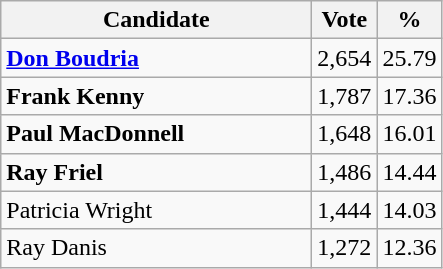<table class="wikitable">
<tr>
<th bgcolor="#DDDDFF" width="200px">Candidate</th>
<th bgcolor="#DDDDFF">Vote</th>
<th bgcolor="#DDDDFF">%</th>
</tr>
<tr>
<td><strong><a href='#'>Don Boudria</a></strong></td>
<td>2,654</td>
<td>25.79</td>
</tr>
<tr>
<td><strong>Frank Kenny</strong></td>
<td>1,787</td>
<td>17.36</td>
</tr>
<tr>
<td><strong>Paul MacDonnell</strong></td>
<td>1,648</td>
<td>16.01</td>
</tr>
<tr>
<td><strong>Ray Friel</strong></td>
<td>1,486</td>
<td>14.44</td>
</tr>
<tr>
<td>Patricia Wright</td>
<td>1,444</td>
<td>14.03</td>
</tr>
<tr>
<td>Ray Danis</td>
<td>1,272</td>
<td>12.36</td>
</tr>
</table>
